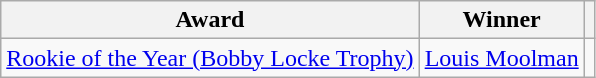<table class="wikitable">
<tr>
<th>Award</th>
<th>Winner</th>
<th></th>
</tr>
<tr>
<td><a href='#'>Rookie of the Year (Bobby Locke Trophy)</a></td>
<td> <a href='#'>Louis Moolman</a></td>
<td></td>
</tr>
</table>
